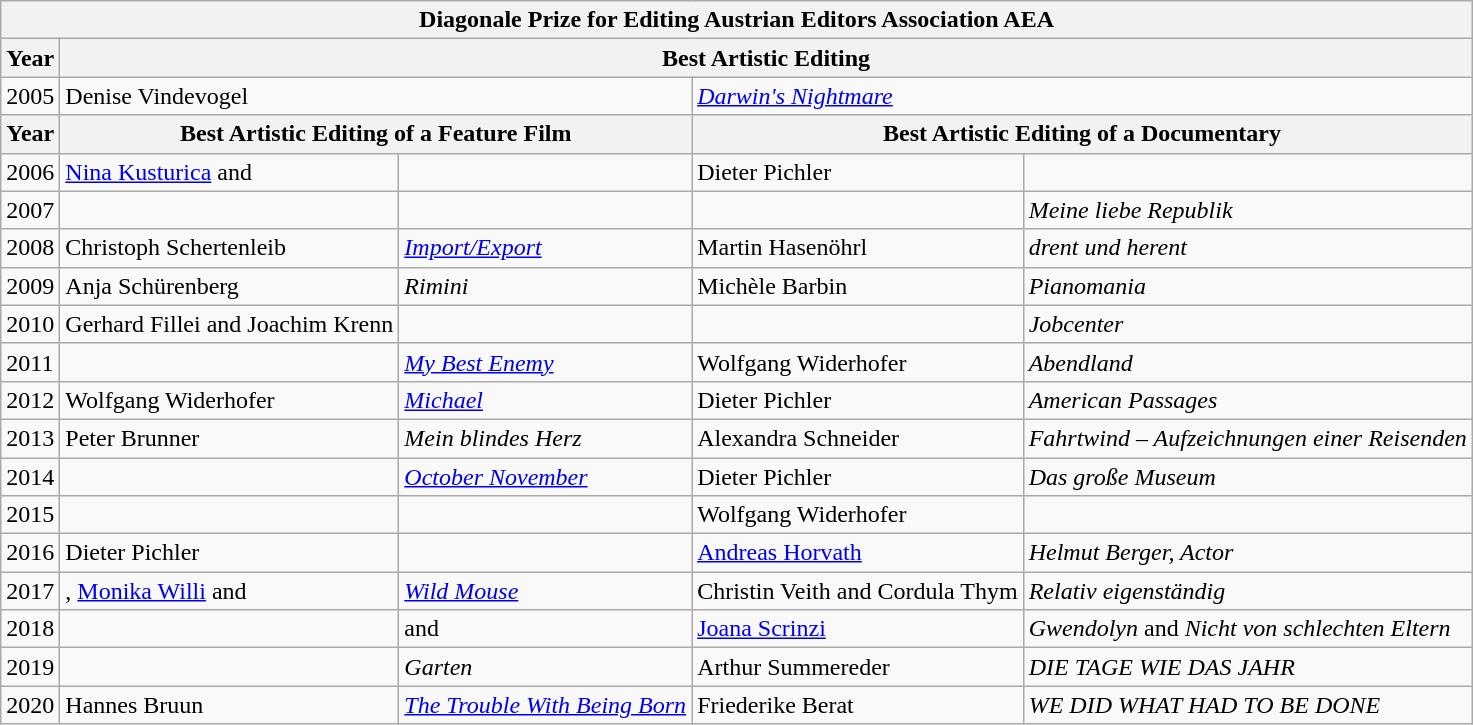<table class="wikitable">
<tr>
<th colspan="5">Diagonale Prize for Editing Austrian Editors Association AEA</th>
</tr>
<tr class="hintergrundfarbe6" align="center">
<th>Year</th>
<th colspan="4" width="300">Best Artistic Editing</th>
</tr>
<tr>
<td>2005</td>
<td colspan="2">Denise Vindevogel</td>
<td colspan="2"><em><a href='#'>Darwin's Nightmare</a></em></td>
</tr>
<tr class="hintergrundfarbe6" align="center">
<th>Year</th>
<th colspan="2" width="300">Best Artistic Editing of a Feature Film</th>
<th colspan="2" width="300">Best Artistic Editing of a Documentary</th>
</tr>
<tr>
<td>2006</td>
<td><a href='#'>Nina Kusturica</a> and </td>
<td></td>
<td>Dieter Pichler</td>
<td></td>
</tr>
<tr>
<td>2007</td>
<td></td>
<td></td>
<td></td>
<td><em>Meine liebe Republik</em></td>
</tr>
<tr>
<td>2008</td>
<td>Christoph Schertenleib</td>
<td><em><a href='#'>Import/Export</a></em></td>
<td>Martin Hasenöhrl</td>
<td><em>drent und herent</em></td>
</tr>
<tr>
<td>2009</td>
<td>Anja Schürenberg</td>
<td><em>Rimini</em></td>
<td>Michèle Barbin</td>
<td><em>Pianomania</em></td>
</tr>
<tr>
<td>2010</td>
<td>Gerhard Fillei and Joachim Krenn</td>
<td></td>
<td></td>
<td><em>Jobcenter</em></td>
</tr>
<tr>
<td>2011</td>
<td></td>
<td><em><a href='#'>My Best Enemy</a></em></td>
<td>Wolfgang Widerhofer</td>
<td><em>Abendland</em></td>
</tr>
<tr>
<td>2012</td>
<td>Wolfgang Widerhofer</td>
<td><em><a href='#'>Michael</a></em></td>
<td>Dieter Pichler</td>
<td><em>American Passages</em></td>
</tr>
<tr>
<td>2013</td>
<td>Peter Brunner</td>
<td><em>Mein blindes Herz</em></td>
<td>Alexandra Schneider</td>
<td><em>Fahrtwind – Aufzeichnungen einer Reisenden</em></td>
</tr>
<tr>
<td>2014</td>
<td></td>
<td><em><a href='#'>October November</a></em></td>
<td>Dieter Pichler</td>
<td><em>Das große Museum</em></td>
</tr>
<tr>
<td>2015</td>
<td></td>
<td></td>
<td>Wolfgang Widerhofer</td>
<td></td>
</tr>
<tr>
<td>2016</td>
<td>Dieter Pichler</td>
<td></td>
<td><a href='#'>Andreas Horvath</a></td>
<td><em>Helmut Berger, Actor</em></td>
</tr>
<tr>
<td>2017</td>
<td>, <a href='#'>Monika Willi</a> and </td>
<td><em><a href='#'>Wild Mouse</a></em></td>
<td>Christin Veith and Cordula Thym</td>
<td><em>Relativ eigenständig</em></td>
</tr>
<tr>
<td>2018</td>
<td></td>
<td> and <em></em></td>
<td><a href='#'>Joana Scrinzi</a></td>
<td><em>Gwendolyn</em> and <em>Nicht von schlechten Eltern</em></td>
</tr>
<tr>
<td>2019</td>
<td></td>
<td><em>Garten</em></td>
<td>Arthur Summereder</td>
<td><em>DIE TAGE WIE DAS JAHR</em></td>
</tr>
<tr>
<td>2020</td>
<td>Hannes Bruun</td>
<td><em><a href='#'>The Trouble With Being Born</a></em></td>
<td>Friederike Berat</td>
<td><em>WE DID WHAT HAD TO BE DONE</em></td>
</tr>
</table>
